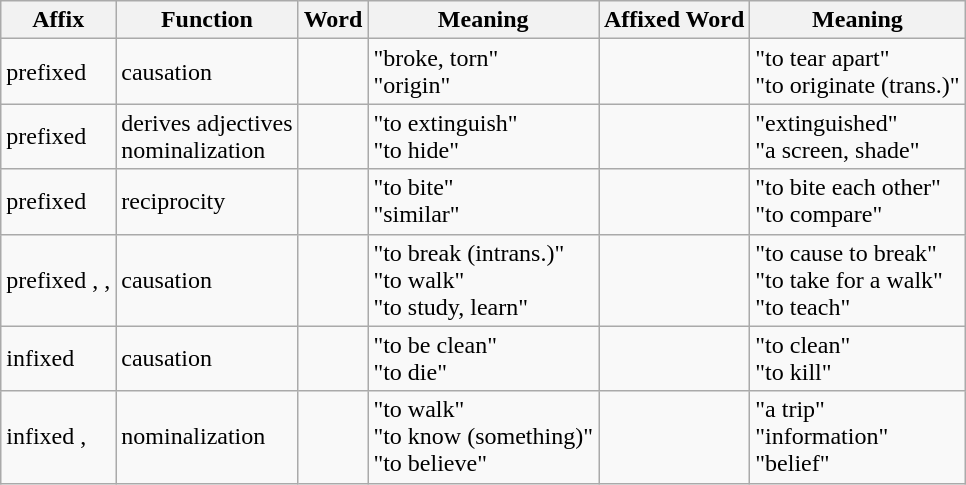<table class="wikitable">
<tr>
<th>Affix</th>
<th>Function</th>
<th>Word</th>
<th>Meaning</th>
<th>Affixed Word</th>
<th>Meaning</th>
</tr>
<tr>
<td>prefixed </td>
<td>causation</td>
<td><br> </td>
<td>"broke, torn"<br>"origin"</td>
<td><br></td>
<td>"to tear apart"<br>"to originate (trans.)"</td>
</tr>
<tr>
<td>prefixed </td>
<td>derives adjectives<br>nominalization</td>
<td><br></td>
<td>"to extinguish"<br>"to hide"</td>
<td><br></td>
<td>"extinguished"<br>"a screen, shade"</td>
</tr>
<tr>
<td>prefixed </td>
<td>reciprocity</td>
<td><br></td>
<td>"to bite"<br>"similar"</td>
<td><br></td>
<td>"to bite each other"<br>"to compare"</td>
</tr>
<tr>
<td>prefixed , , </td>
<td>causation</td>
<td><br><br></td>
<td>"to break (intrans.)"<br>"to walk"<br>"to study, learn"</td>
<td><br><br></td>
<td>"to cause to break"<br>"to take for a walk"<br>"to teach"</td>
</tr>
<tr>
<td>infixed </td>
<td>causation</td>
<td><br></td>
<td>"to be clean"<br>"to die"</td>
<td><br></td>
<td>"to clean"<br>"to kill"</td>
</tr>
<tr>
<td>infixed , </td>
<td>nominalization</td>
<td><br><br></td>
<td>"to walk"<br>"to know (something)"<br>"to believe"</td>
<td><br><br></td>
<td>"a trip"<br>"information"<br>"belief"</td>
</tr>
</table>
